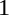<table cellspacing=0 cellpadding=0>
<tr>
<td><div>1 </div></td>
<td style="font-size: 95%"></td>
</tr>
</table>
